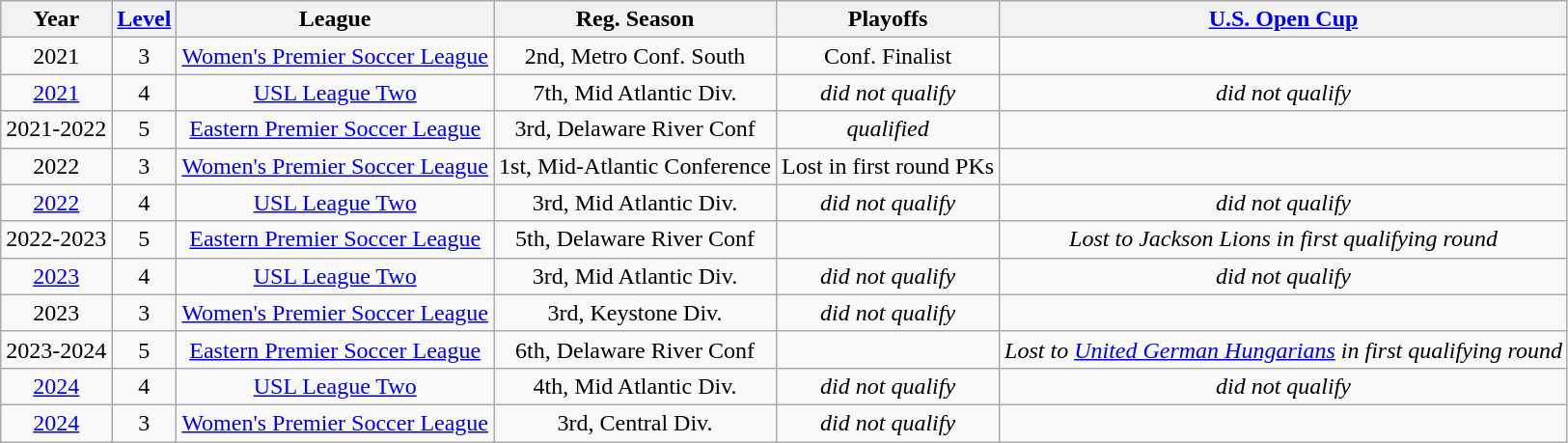<table class="wikitable" style="text-align: center;">
<tr>
<th>Year</th>
<th><a href='#'>Level</a></th>
<th>League</th>
<th>Reg. Season</th>
<th>Playoffs</th>
<th><a href='#'>U.S. Open Cup</a></th>
</tr>
<tr>
<td>2021</td>
<td>3</td>
<td><a href='#'>Women's Premier Soccer League</a></td>
<td>2nd, Metro Conf. South</td>
<td>Conf. Finalist</td>
<td></td>
</tr>
<tr>
<td><a href='#'>2021</a></td>
<td>4</td>
<td><a href='#'>USL League Two</a></td>
<td>7th, Mid Atlantic Div.</td>
<td><em>did not qualify</em></td>
<td><em>did not qualify</em></td>
</tr>
<tr>
<td>2021-2022</td>
<td>5</td>
<td><a href='#'>Eastern Premier Soccer League</a></td>
<td>3rd, Delaware River Conf</td>
<td><em>qualified</em></td>
<td></td>
</tr>
<tr>
<td>2022</td>
<td>3</td>
<td><a href='#'>Women's Premier Soccer League</a></td>
<td>1st, Mid-Atlantic Conference</td>
<td>Lost in first round PKs</td>
<td></td>
</tr>
<tr>
<td><a href='#'>2022</a></td>
<td>4</td>
<td><a href='#'>USL League Two</a></td>
<td>3rd, Mid Atlantic Div.</td>
<td><em>did not qualify</em></td>
<td><em>did not qualify</em></td>
</tr>
<tr>
<td>2022-2023</td>
<td>5</td>
<td><a href='#'>Eastern Premier Soccer League</a></td>
<td>5th, Delaware River Conf</td>
<td></td>
<td><em>Lost to Jackson Lions in first qualifying round</em></td>
</tr>
<tr>
<td><a href='#'>2023</a></td>
<td>4</td>
<td><a href='#'>USL League Two</a></td>
<td>3rd, Mid Atlantic Div.</td>
<td><em>did not qualify</em></td>
<td><em>did not qualify</em></td>
</tr>
<tr>
<td>2023</td>
<td>3</td>
<td><a href='#'>Women's Premier Soccer League</a></td>
<td>3rd, Keystone Div.</td>
<td><em>did not qualify</em></td>
<td></td>
</tr>
<tr>
<td>2023-2024</td>
<td>5</td>
<td><a href='#'>Eastern Premier Soccer League</a></td>
<td>6th, Delaware River Conf</td>
<td></td>
<td><em>Lost to <a href='#'>United German Hungarians</a> in first qualifying round</em></td>
</tr>
<tr>
<td><a href='#'>2024</a></td>
<td>4</td>
<td><a href='#'>USL League Two</a></td>
<td>4th, Mid Atlantic Div.</td>
<td><em>did not qualify</em></td>
<td><em>did not qualify</em></td>
</tr>
<tr>
<td><a href='#'>2024</a></td>
<td>3</td>
<td><a href='#'>Women's Premier Soccer League</a></td>
<td>3rd, Central Div.</td>
<td><em>did not qualify</em></td>
<td></td>
</tr>
</table>
